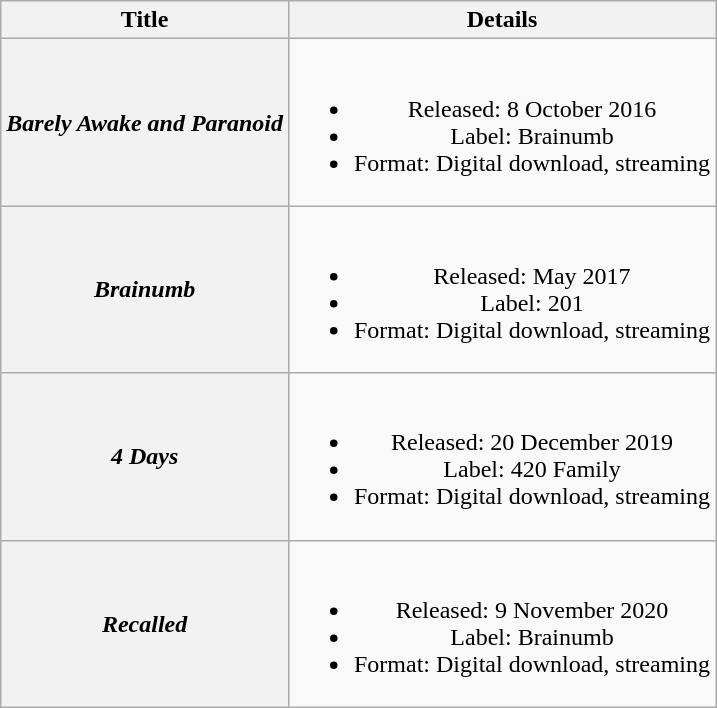<table class="wikitable plainrowheaders" style="text-align:center;">
<tr>
<th scope="col">Title</th>
<th scope="col">Details</th>
</tr>
<tr>
<th scope="row"><em>Barely Awake and Paranoid</em></th>
<td><br><ul><li>Released: 8 October 2016</li><li>Label: Brainumb</li><li>Format: Digital download, streaming</li></ul></td>
</tr>
<tr>
<th scope="row"><em>Brainumb</em></th>
<td><br><ul><li>Released: May 2017</li><li>Label: 201</li><li>Format: Digital download, streaming</li></ul></td>
</tr>
<tr>
<th scope="row"><em>4 Days</em><br></th>
<td><br><ul><li>Released: 20 December 2019</li><li>Label: 420 Family</li><li>Format: Digital download, streaming</li></ul></td>
</tr>
<tr>
<th scope="row"><em>Recalled</em></th>
<td><br><ul><li>Released: 9 November 2020</li><li>Label: Brainumb</li><li>Format: Digital download, streaming</li></ul></td>
</tr>
</table>
